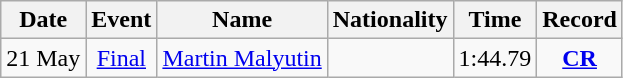<table class="wikitable" style=text-align:center>
<tr>
<th>Date</th>
<th>Event</th>
<th>Name</th>
<th>Nationality</th>
<th>Time</th>
<th>Record</th>
</tr>
<tr>
<td>21 May</td>
<td><a href='#'>Final</a></td>
<td align=left><a href='#'>Martin Malyutin</a></td>
<td align=left></td>
<td>1:44.79</td>
<td><strong><a href='#'>CR</a></strong></td>
</tr>
</table>
